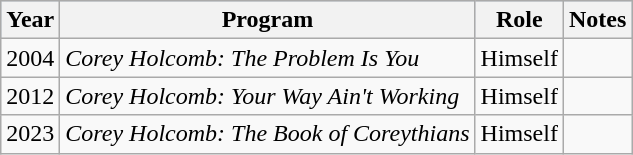<table class="wikitable">
<tr style="background:#b0c4de; text-align:center;">
<th>Year</th>
<th>Program</th>
<th>Role</th>
<th>Notes</th>
</tr>
<tr>
<td>2004</td>
<td><em>Corey Holcomb: The Problem Is You</em></td>
<td>Himself</td>
<td></td>
</tr>
<tr>
<td>2012</td>
<td><em>Corey Holcomb: Your Way Ain't Working</em></td>
<td>Himself</td>
<td></td>
</tr>
<tr>
<td>2023</td>
<td><em>Corey Holcomb: The Book of Coreythians</em></td>
<td>Himself</td>
<td></td>
</tr>
</table>
